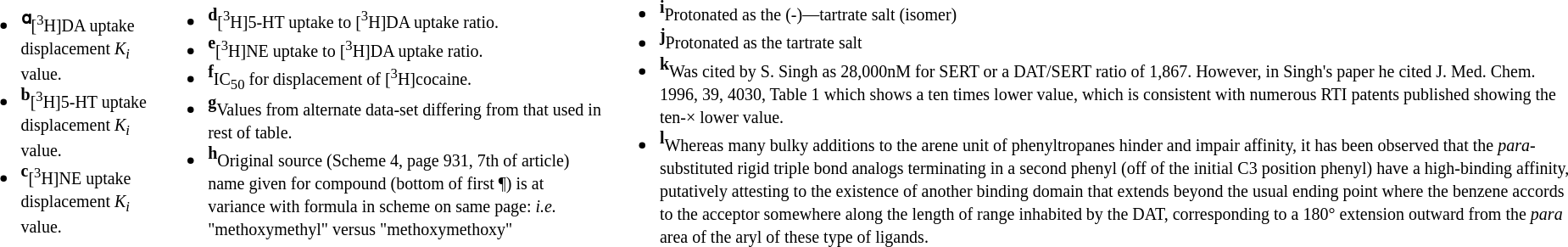<table>
<tr>
<td><br><ul><li><sup><strong>ɑ</strong></sup><small>[<sup>3</sup>H]DA uptake displacement <em>K<sub>i</sub></em> value.</small></li><li><sup><strong>b</strong></sup><small>[<sup>3</sup>H]5-HT uptake displacement <em>K<sub>i</sub></em> value.</small></li><li><sup><strong>c</strong></sup><small>[<sup>3</sup>H]NE uptake displacement <em>K<sub>i</sub></em> value.</small></li></ul></td>
<td><br><ul><li><sup><strong>d</strong></sup><small>[<sup>3</sup>H]5-HT uptake to [<sup>3</sup>H]DA uptake ratio.</small></li><li><sup><strong>e</strong></sup><small>[<sup>3</sup>H]NE uptake to [<sup>3</sup>H]DA uptake ratio.</small></li><li><sup><strong>f</strong></sup><small>IC<sub>50</sub> for displacement of [<sup>3</sup>H]cocaine.</small></li><li><sup><strong>g</strong></sup><small>Values from alternate data-set differing from that used in rest of table.</small></li><li><sup><strong>h</strong></sup><small>Original source (Scheme 4, page 931, 7th of article) name given for compound (bottom of first ¶) is at variance with formula in scheme on same page: <em>i.e.</em> "methoxymethyl" versus "methoxymethoxy"</small></li></ul></td>
<td><br><ul><li><sup><strong>i</strong></sup><small>Protonated as the (-)—tartrate salt (isomer)</small></li><li><sup><strong>j</strong></sup><small>Protonated as the tartrate salt</small></li><li><sup><strong>k</strong></sup><small>Was cited by S. Singh as 28,000nM for SERT or a DAT/SERT ratio of 1,867. However, in Singh's paper he cited J. Med. Chem. 1996, 39, 4030, Table 1</small><small> which shows a ten times lower value, which is consistent with numerous RTI patents published showing the ten-× lower value.</small></li><li><sup><strong>l</strong></sup><small>Whereas many bulky additions to the arene unit of phenyltropanes hinder and impair affinity, it has been observed that the <em>para</em>-substituted rigid triple bond analogs terminating in a second phenyl (off of the initial C3 position phenyl) have a high-binding affinity, putatively attesting to the existence of another binding domain that extends beyond the usual ending point where the benzene accords to the acceptor somewhere along the length of range inhabited by the DAT, corresponding to a 180° extension outward from the <em>para</em> area of the aryl of these type of ligands.</small></li></ul></td>
</tr>
</table>
